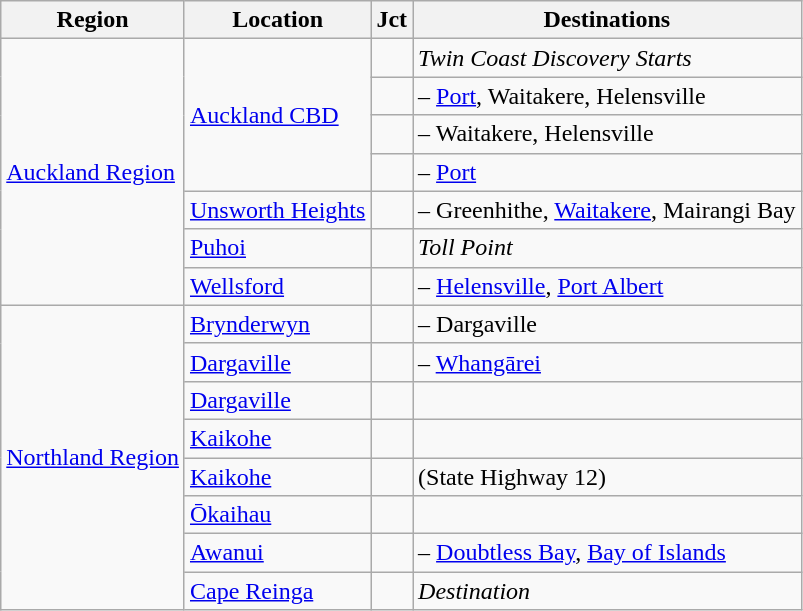<table class="wikitable">
<tr>
<th>Region</th>
<th>Location</th>
<th>Jct</th>
<th>Destinations</th>
</tr>
<tr>
<td rowspan="7"><a href='#'>Auckland Region</a></td>
<td rowspan="4"><a href='#'>Auckland CBD</a></td>
<td></td>
<td><em>Twin Coast Discovery Starts</em></td>
</tr>
<tr>
<td></td>
<td> – <a href='#'>Port</a>, Waitakere, Helensville</td>
</tr>
<tr>
<td></td>
<td> – Waitakere, Helensville</td>
</tr>
<tr>
<td></td>
<td> – <a href='#'>Port</a></td>
</tr>
<tr>
<td><a href='#'>Unsworth Heights</a></td>
<td></td>
<td> – Greenhithe, <a href='#'>Waitakere</a>, Mairangi Bay</td>
</tr>
<tr>
<td><a href='#'>Puhoi</a></td>
<td></td>
<td><em>Toll Point</em></td>
</tr>
<tr>
<td><a href='#'>Wellsford</a></td>
<td></td>
<td> – <a href='#'>Helensville</a>, <a href='#'>Port Albert</a></td>
</tr>
<tr>
<td rowspan="8"><a href='#'>Northland Region</a></td>
<td><a href='#'>Brynderwyn</a></td>
<td></td>
<td> – Dargaville</td>
</tr>
<tr>
<td><a href='#'>Dargaville</a></td>
<td></td>
<td> – <a href='#'>Whangārei</a></td>
</tr>
<tr>
<td><a href='#'>Dargaville</a></td>
<td></td>
<td></td>
</tr>
<tr>
<td><a href='#'>Kaikohe</a></td>
<td></td>
<td></td>
</tr>
<tr>
<td><a href='#'>Kaikohe</a></td>
<td></td>
<td> (State Highway 12)</td>
</tr>
<tr>
<td><a href='#'>Ōkaihau</a></td>
<td></td>
<td></td>
</tr>
<tr>
<td><a href='#'>Awanui</a></td>
<td></td>
<td> – <a href='#'>Doubtless Bay</a>, <a href='#'>Bay of Islands</a></td>
</tr>
<tr>
<td><a href='#'>Cape Reinga</a></td>
<td></td>
<td><em>Destination</em></td>
</tr>
</table>
